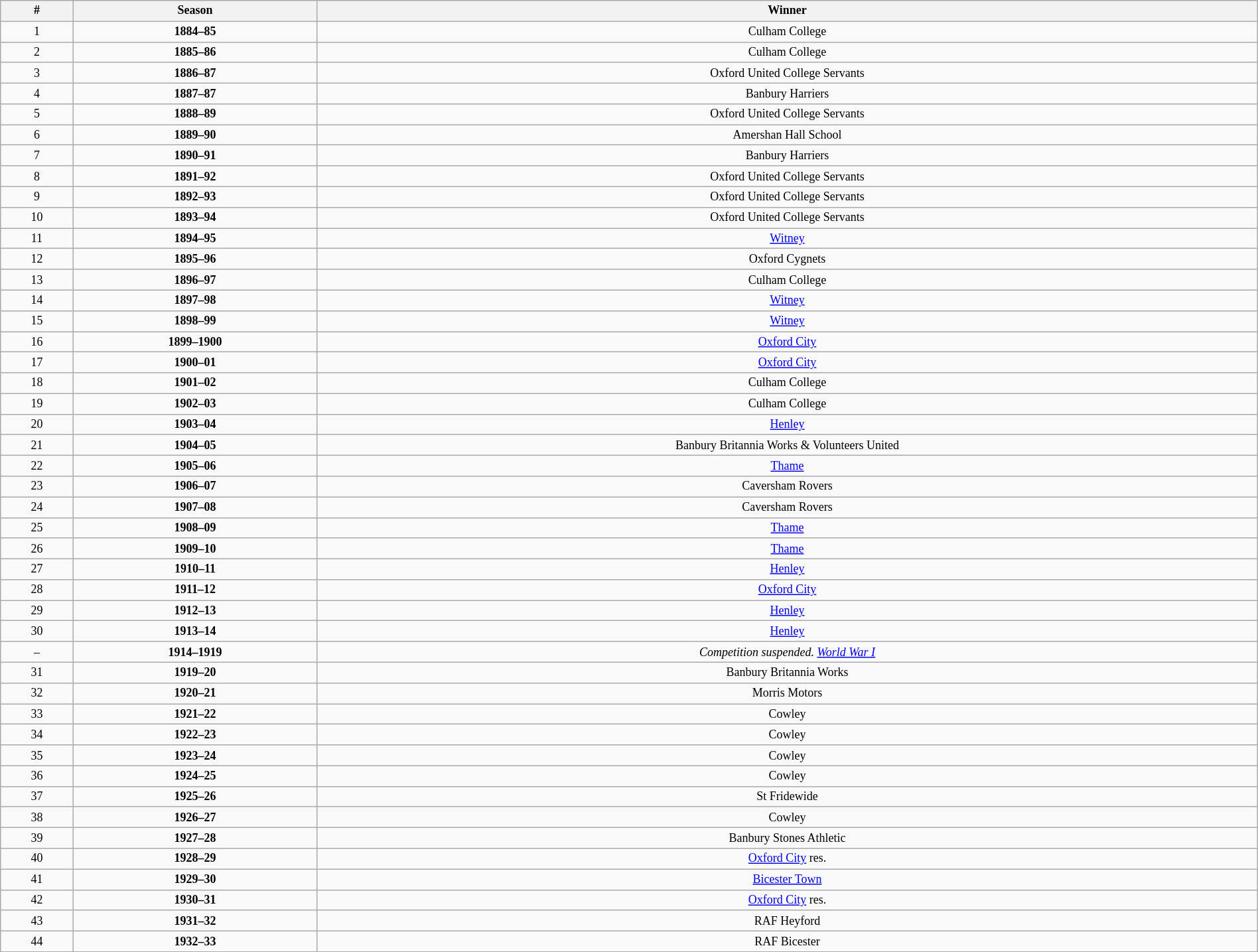<table class="wikitable" style="text-align: center; width: 100%; font-size: 12px">
<tr>
<th><strong>#</strong></th>
<th><strong>Season</strong></th>
<th><strong>Winner</strong></th>
</tr>
<tr>
<td>1</td>
<td><strong>1884–85</strong></td>
<td>Culham College</td>
</tr>
<tr>
<td>2</td>
<td><strong>1885–86</strong></td>
<td>Culham College</td>
</tr>
<tr>
<td>3</td>
<td><strong>1886–87</strong></td>
<td>Oxford United College Servants</td>
</tr>
<tr>
<td>4</td>
<td><strong>1887–87</strong></td>
<td>Banbury Harriers</td>
</tr>
<tr>
<td>5</td>
<td><strong>1888–89</strong></td>
<td>Oxford United College Servants</td>
</tr>
<tr>
<td>6</td>
<td><strong>1889–90</strong></td>
<td>Amershan Hall School</td>
</tr>
<tr>
<td>7</td>
<td><strong>1890–91</strong></td>
<td>Banbury Harriers</td>
</tr>
<tr>
<td>8</td>
<td><strong>1891–92</strong></td>
<td>Oxford United College Servants</td>
</tr>
<tr>
<td>9</td>
<td><strong>1892–93</strong></td>
<td>Oxford United College Servants</td>
</tr>
<tr>
<td>10</td>
<td><strong>1893–94</strong></td>
<td>Oxford United College Servants</td>
</tr>
<tr>
<td>11</td>
<td><strong>1894–95</strong></td>
<td><a href='#'>Witney</a></td>
</tr>
<tr>
<td>12</td>
<td><strong>1895–96</strong></td>
<td>Oxford Cygnets</td>
</tr>
<tr>
<td>13</td>
<td><strong>1896–97</strong></td>
<td>Culham College</td>
</tr>
<tr>
<td>14</td>
<td><strong>1897–98</strong></td>
<td><a href='#'>Witney</a></td>
</tr>
<tr>
<td>15</td>
<td><strong>1898–99</strong></td>
<td><a href='#'>Witney</a></td>
</tr>
<tr>
<td>16</td>
<td><strong>1899–1900</strong></td>
<td><a href='#'>Oxford City</a></td>
</tr>
<tr>
<td>17</td>
<td><strong>1900–01</strong></td>
<td><a href='#'>Oxford City</a></td>
</tr>
<tr>
<td>18</td>
<td><strong>1901–02</strong></td>
<td>Culham College</td>
</tr>
<tr>
<td>19</td>
<td><strong>1902–03</strong></td>
<td>Culham College</td>
</tr>
<tr>
<td>20</td>
<td><strong>1903–04</strong></td>
<td><a href='#'>Henley</a></td>
</tr>
<tr>
<td>21</td>
<td><strong>1904–05</strong></td>
<td>Banbury Britannia Works & Volunteers United</td>
</tr>
<tr>
<td>22</td>
<td><strong>1905–06</strong></td>
<td><a href='#'>Thame</a></td>
</tr>
<tr>
<td>23</td>
<td><strong>1906–07</strong></td>
<td>Caversham Rovers</td>
</tr>
<tr>
<td>24</td>
<td><strong>1907–08</strong></td>
<td>Caversham Rovers</td>
</tr>
<tr>
<td>25</td>
<td><strong>1908–09</strong></td>
<td><a href='#'>Thame</a></td>
</tr>
<tr>
<td>26</td>
<td><strong>1909–10</strong></td>
<td><a href='#'>Thame</a></td>
</tr>
<tr>
<td>27</td>
<td><strong>1910–11</strong></td>
<td><a href='#'>Henley</a></td>
</tr>
<tr>
<td>28</td>
<td><strong>1911–12</strong></td>
<td><a href='#'>Oxford City</a></td>
</tr>
<tr>
<td>29</td>
<td><strong>1912–13</strong></td>
<td><a href='#'>Henley</a></td>
</tr>
<tr>
<td>30</td>
<td><strong>1913–14</strong></td>
<td><a href='#'>Henley</a></td>
</tr>
<tr>
<td>–</td>
<td><strong>1914–1919</strong></td>
<td colspan=2><em>Competition suspended. <a href='#'>World War I</a></td>
</tr>
<tr>
<td>31</td>
<td><strong>1919–20</strong></td>
<td>Banbury Britannia Works</td>
</tr>
<tr>
<td>32</td>
<td><strong>1920–21</strong></td>
<td>Morris Motors</td>
</tr>
<tr>
<td>33</td>
<td><strong>1921–22</strong></td>
<td>Cowley</td>
</tr>
<tr>
<td>34</td>
<td><strong>1922–23</strong></td>
<td>Cowley</td>
</tr>
<tr>
<td>35</td>
<td><strong>1923–24</strong></td>
<td>Cowley</td>
</tr>
<tr>
<td>36</td>
<td><strong>1924–25</strong></td>
<td>Cowley</td>
</tr>
<tr>
<td>37</td>
<td><strong>1925–26</strong></td>
<td>St Fridewide</td>
</tr>
<tr>
<td>38</td>
<td><strong>1926–27</strong></td>
<td>Cowley</td>
</tr>
<tr>
<td>39</td>
<td><strong>1927–28</strong></td>
<td>Banbury Stones Athletic</td>
</tr>
<tr>
<td>40</td>
<td><strong>1928–29</strong></td>
<td><a href='#'>Oxford City</a> res.</td>
</tr>
<tr>
<td>41</td>
<td><strong>1929–30</strong></td>
<td><a href='#'>Bicester Town</a></td>
</tr>
<tr>
<td>42</td>
<td><strong>1930–31</strong></td>
<td><a href='#'>Oxford City</a> res.</td>
</tr>
<tr>
<td>43</td>
<td><strong>1931–32</strong></td>
<td>RAF Heyford</td>
</tr>
<tr>
<td>44</td>
<td><strong>1932–33</strong></td>
<td>RAF Bicester</td>
</tr>
</table>
